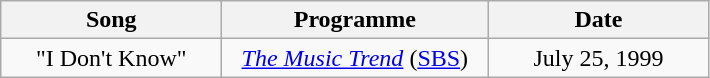<table class="wikitable">
<tr>
<th style="width:140px;">Song</th>
<th style="width:170px;">Programme</th>
<th style="width:140px;">Date</th>
</tr>
<tr>
<td style="text-align:center;">"I Don't Know"</td>
<td style="text-align:center;"><em><a href='#'>The Music Trend</a></em> (<a href='#'>SBS</a>)</td>
<td style="text-align:center;">July 25, 1999</td>
</tr>
</table>
